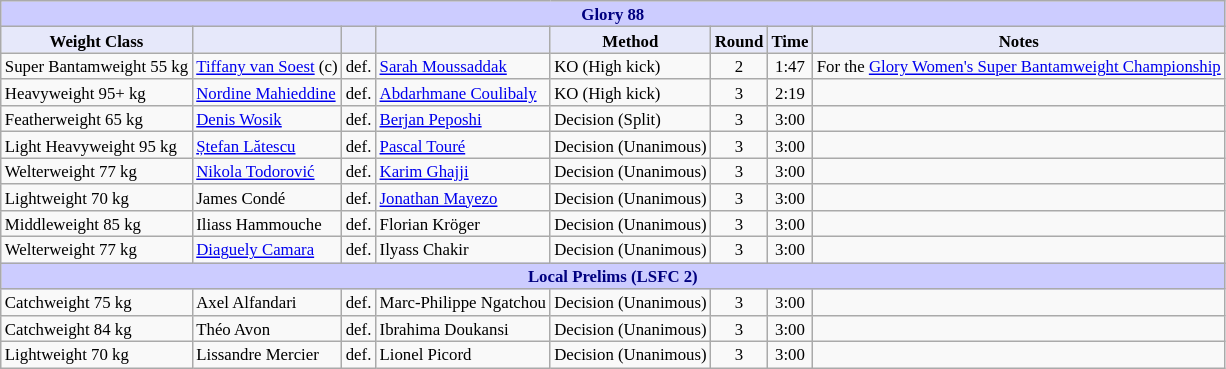<table class="wikitable" style="font-size: 70%;">
<tr>
<th colspan="8" style="background-color: #ccf; color: #000080; text-align: center;"><strong>Glory 88</strong></th>
</tr>
<tr>
<th colspan="1" style="background-color: #E6E8FA; color: #000000; text-align: center;">Weight Class</th>
<th colspan="1" style="background-color: #E6E8FA; color: #000000; text-align: center;"></th>
<th colspan="1" style="background-color: #E6E8FA; color: #000000; text-align: center;"></th>
<th colspan="1" style="background-color: #E6E8FA; color: #000000; text-align: center;"></th>
<th colspan="1" style="background-color: #E6E8FA; color: #000000; text-align: center;">Method</th>
<th colspan="1" style="background-color: #E6E8FA; color: #000000; text-align: center;">Round</th>
<th colspan="1" style="background-color: #E6E8FA; color: #000000; text-align: center;">Time</th>
<th colspan="1" style="background-color: #E6E8FA; color: #000000; text-align: center;">Notes</th>
</tr>
<tr>
<td>Super Bantamweight 55 kg</td>
<td> <a href='#'>Tiffany van Soest</a> (c)</td>
<td align=center>def.</td>
<td> <a href='#'>Sarah Moussaddak</a></td>
<td>KO (High kick)</td>
<td align=center>2</td>
<td align=center>1:47</td>
<td>For the <a href='#'>Glory Women's Super Bantamweight Championship</a></td>
</tr>
<tr>
<td>Heavyweight 95+ kg</td>
<td> <a href='#'>Nordine Mahieddine</a></td>
<td align=center>def.</td>
<td> <a href='#'>Abdarhmane Coulibaly</a></td>
<td>KO (High kick)</td>
<td align=center>3</td>
<td align=center>2:19</td>
<td></td>
</tr>
<tr>
<td>Featherweight 65 kg</td>
<td> <a href='#'>Denis Wosik</a></td>
<td align=center>def.</td>
<td> <a href='#'>Berjan Peposhi</a></td>
<td>Decision (Split)</td>
<td align=center>3</td>
<td align=center>3:00</td>
<td></td>
</tr>
<tr>
<td>Light Heavyweight 95 kg</td>
<td> <a href='#'>Ștefan Lătescu</a></td>
<td align=center>def.</td>
<td> <a href='#'>Pascal Touré</a></td>
<td>Decision (Unanimous)</td>
<td align=center>3</td>
<td align=center>3:00</td>
<td></td>
</tr>
<tr>
<td>Welterweight 77 kg</td>
<td> <a href='#'>Nikola Todorović</a></td>
<td align=center>def.</td>
<td> <a href='#'>Karim Ghajji</a></td>
<td>Decision (Unanimous)</td>
<td align=center>3</td>
<td align=center>3:00</td>
<td></td>
</tr>
<tr>
<td>Lightweight 70 kg</td>
<td> James Condé</td>
<td align=center>def.</td>
<td> <a href='#'>Jonathan Mayezo</a></td>
<td>Decision (Unanimous)</td>
<td align=center>3</td>
<td align=center>3:00</td>
<td></td>
</tr>
<tr>
<td>Middleweight 85 kg</td>
<td> Iliass Hammouche</td>
<td align=center>def.</td>
<td> Florian Kröger</td>
<td>Decision (Unanimous)</td>
<td align=center>3</td>
<td align=center>3:00</td>
<td></td>
</tr>
<tr>
<td>Welterweight 77 kg</td>
<td> <a href='#'>Diaguely Camara</a></td>
<td align=center>def.</td>
<td> Ilyass Chakir</td>
<td>Decision (Unanimous)</td>
<td align=center>3</td>
<td align=center>3:00</td>
<td></td>
</tr>
<tr>
<th colspan="8" style="background-color: #ccf; color: #000080; text-align: center;"><strong>Local Prelims (LSFC 2)</strong></th>
</tr>
<tr>
<td>Catchweight 75 kg</td>
<td> Axel Alfandari</td>
<td align=center>def.</td>
<td> Marc-Philippe Ngatchou</td>
<td>Decision (Unanimous)</td>
<td align=center>3</td>
<td align=center>3:00</td>
<td></td>
</tr>
<tr>
<td>Catchweight 84 kg</td>
<td> Théo Avon</td>
<td align=center>def.</td>
<td> Ibrahima Doukansi</td>
<td>Decision (Unanimous)</td>
<td align=center>3</td>
<td align=center>3:00</td>
<td></td>
</tr>
<tr>
<td>Lightweight 70 kg</td>
<td> Lissandre Mercier</td>
<td align=center>def.</td>
<td> Lionel Picord</td>
<td>Decision (Unanimous)</td>
<td align=center>3</td>
<td align=center>3:00</td>
<td></td>
</tr>
</table>
